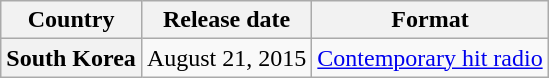<table class="wikitable plainrowheaders">
<tr>
<th scope="col">Country</th>
<th scope="col">Release date</th>
<th scope="col">Format</th>
</tr>
<tr>
<th scope="row">South Korea</th>
<td>August 21, 2015</td>
<td><a href='#'>Contemporary hit radio</a></td>
</tr>
</table>
